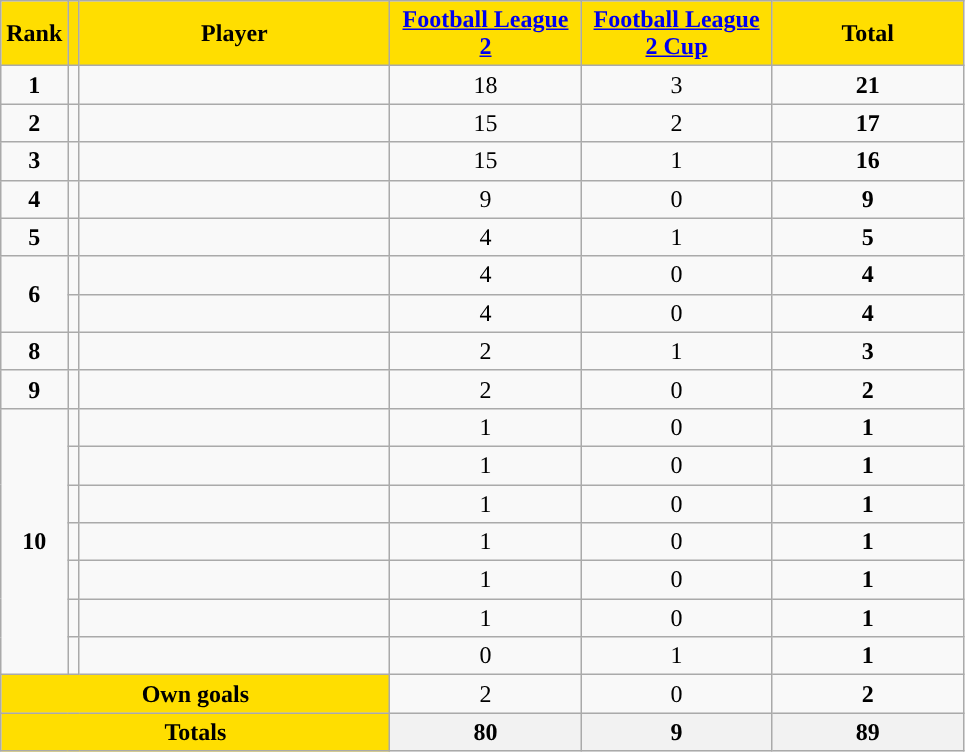<table class="wikitable sortable" style="text-align: center">
<tr>
<th style="background:#FFDE00">Rank</th>
<th style="background:#FFDE00"></th>
<th width=200 style="background:#FFDE00">Player</th>
<th width=120 style="background:#FFDE00"><a href='#'>Football League 2</a></th>
<th width=120 style="background:#FFDE00"><a href='#'>Football League 2 Cup</a></th>
<th width=120 style="background:#FFDE00">Total</th>
</tr>
<tr>
<td><strong>1</strong></td>
<td></td>
<td align=left></td>
<td>18</td>
<td>3</td>
<td><strong>21</strong></td>
</tr>
<tr>
<td><strong>2</strong></td>
<td></td>
<td align=left></td>
<td>15</td>
<td>2</td>
<td><strong>17</strong></td>
</tr>
<tr>
<td><strong>3</strong></td>
<td></td>
<td align=left></td>
<td>15</td>
<td>1</td>
<td><strong>16</strong></td>
</tr>
<tr>
<td><strong>4</strong></td>
<td></td>
<td align=left></td>
<td>9</td>
<td>0</td>
<td><strong>9</strong></td>
</tr>
<tr>
<td><strong>5</strong></td>
<td></td>
<td align=left></td>
<td>4</td>
<td>1</td>
<td><strong>5</strong></td>
</tr>
<tr>
<td rowspan=2><strong>6</strong></td>
<td></td>
<td align=left></td>
<td>4</td>
<td>0</td>
<td><strong>4</strong></td>
</tr>
<tr>
<td></td>
<td align=left></td>
<td>4</td>
<td>0</td>
<td><strong>4</strong></td>
</tr>
<tr>
<td><strong>8</strong></td>
<td></td>
<td align=left></td>
<td>2</td>
<td>1</td>
<td><strong>3</strong></td>
</tr>
<tr>
<td><strong>9</strong></td>
<td></td>
<td align=left></td>
<td>2</td>
<td>0</td>
<td><strong>2</strong></td>
</tr>
<tr>
<td rowspan=7><strong>10</strong></td>
<td></td>
<td align=left></td>
<td>1</td>
<td>0</td>
<td><strong>1</strong></td>
</tr>
<tr>
<td></td>
<td align=left></td>
<td>1</td>
<td>0</td>
<td><strong>1</strong></td>
</tr>
<tr>
<td></td>
<td align=left></td>
<td>1</td>
<td>0</td>
<td><strong>1</strong></td>
</tr>
<tr>
<td></td>
<td align=left></td>
<td>1</td>
<td>0</td>
<td><strong>1</strong></td>
</tr>
<tr>
<td></td>
<td align=left></td>
<td>1</td>
<td>0</td>
<td><strong>1</strong></td>
</tr>
<tr>
<td></td>
<td align=left></td>
<td>1</td>
<td>0</td>
<td><strong>1</strong></td>
</tr>
<tr>
<td></td>
<td align=left></td>
<td>0</td>
<td>1</td>
<td><strong>1</strong></td>
</tr>
<tr class="sortbottom">
<td colspan=3 style="background:#FFDE00"><strong>Own goals</strong></td>
<td>2</td>
<td>0</td>
<td><strong>2</strong></td>
</tr>
<tr class="sortbottom">
<th colspan=3 style="background:#FFDE00"><strong>Totals</strong></th>
<th><strong>80</strong></th>
<th><strong> 9</strong></th>
<th><strong>89</strong></th>
</tr>
</table>
